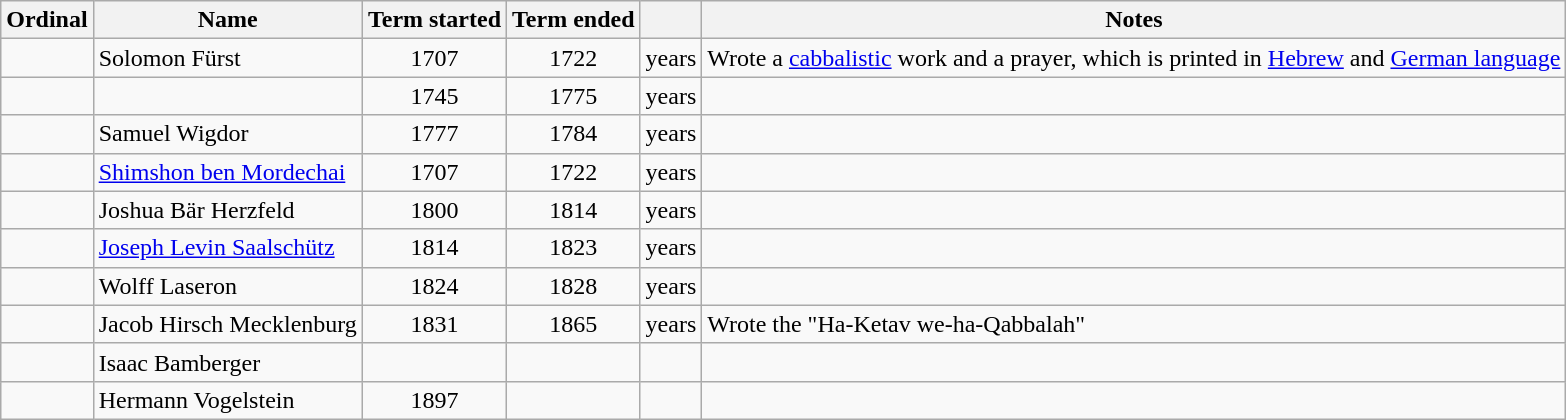<table class="wikitable">
<tr>
<th>Ordinal</th>
<th>Name</th>
<th>Term started</th>
<th>Term ended</th>
<th></th>
<th>Notes</th>
</tr>
<tr>
<td align="center"></td>
<td>Solomon Fürst</td>
<td align=center>1707</td>
<td align=center>1722</td>
<td align="right"> years</td>
<td>Wrote a <a href='#'>cabbalistic</a> work and a prayer, which is printed in <a href='#'>Hebrew</a> and <a href='#'>German language</a></td>
</tr>
<tr>
<td align="center"></td>
<td></td>
<td align=center>1745</td>
<td align=center>1775</td>
<td align="right"> years</td>
<td></td>
</tr>
<tr>
<td align="center"></td>
<td>Samuel Wigdor</td>
<td align=center>1777</td>
<td align=center>1784</td>
<td align="right"> years</td>
<td></td>
</tr>
<tr>
<td align="center"></td>
<td><a href='#'>Shimshon ben Mordechai</a></td>
<td align=center>1707</td>
<td align=center>1722</td>
<td align="right"> years</td>
<td></td>
</tr>
<tr>
<td align="center"></td>
<td>Joshua Bär Herzfeld</td>
<td align=center>1800</td>
<td align=center>1814</td>
<td align="right"> years</td>
<td></td>
</tr>
<tr>
<td align="center"></td>
<td><a href='#'>Joseph Levin Saalschütz</a></td>
<td align=center>1814</td>
<td align=center>1823</td>
<td align="right"> years</td>
<td></td>
</tr>
<tr>
<td align="center"></td>
<td>Wolff Laseron</td>
<td align=center>1824</td>
<td align=center>1828</td>
<td align="right"> years</td>
<td></td>
</tr>
<tr>
<td align="center"></td>
<td>Jacob Hirsch Mecklenburg</td>
<td align=center>1831</td>
<td align=center>1865</td>
<td align="right"> years</td>
<td>Wrote the "Ha-Ketav we-ha-Qabbalah"</td>
</tr>
<tr>
<td align="center"></td>
<td>Isaac Bamberger</td>
<td align=center></td>
<td align=center></td>
<td align="right"></td>
<td></td>
</tr>
<tr>
<td align="center"></td>
<td>Hermann Vogelstein</td>
<td align=center>1897</td>
<td align=center></td>
<td align="right"></td>
<td></td>
</tr>
</table>
